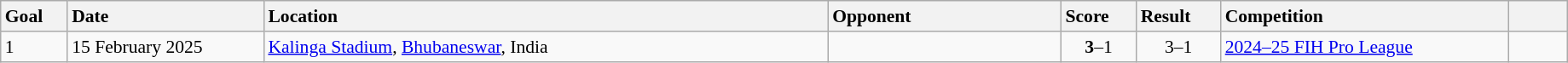<table class="wikitable sortable" style="font-size:90%" width=97%>
<tr>
<th style="width: 25px; text-align: left">Goal</th>
<th style="width: 100px; text-align: left">Date</th>
<th style="width: 300px; text-align: left">Location</th>
<th style="width: 120px; text-align: left">Opponent</th>
<th style="width: 30px; text-align: left">Score</th>
<th style="width: 30px; text-align: left">Result</th>
<th style="width: 150px; text-align: left">Competition</th>
<th style="width: 25px; text-align: left"></th>
</tr>
<tr>
<td>1</td>
<td>15 February 2025</td>
<td><a href='#'>Kalinga Stadium</a>, <a href='#'>Bhubaneswar</a>, India</td>
<td></td>
<td align="center"><strong>3</strong>–1</td>
<td align="center">3–1</td>
<td><a href='#'>2024–25 FIH Pro League</a></td>
<td></td>
</tr>
</table>
